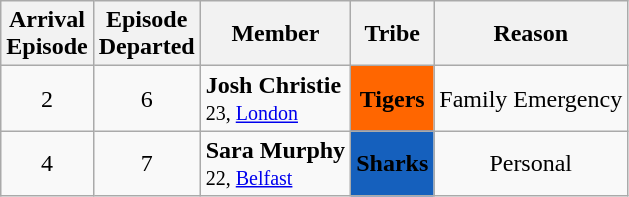<table class="wikitable">
<tr>
<th>Arrival<br>Episode</th>
<th>Episode<br>Departed</th>
<th>Member</th>
<th>Tribe</th>
<th>Reason</th>
</tr>
<tr>
<td style="text-align:center;">2</td>
<td style="text-align:center;">6</td>
<td style="text-align:left;"><strong>Josh Christie</strong><br><small>23, <a href='#'>London</a></small></td>
<td style="background:#f60; text-align:center;"><strong>Tigers</strong></td>
<td style="text-align:center;">Family Emergency</td>
</tr>
<tr>
<td style="text-align:center;">4</td>
<td style="text-align:center;">7</td>
<td style="text-align:left;"><strong>Sara Murphy</strong><br><small>22, <a href='#'>Belfast</a></small></td>
<td style="background:#1560bd; text-align:center;"><span> <strong>Sharks</strong></span></td>
<td style="text-align:center;">Personal</td>
</tr>
</table>
